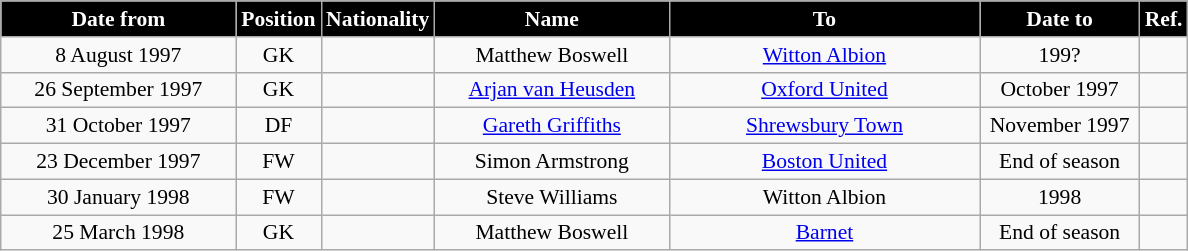<table class="wikitable" style="text-align:center; font-size:90%; ">
<tr>
<th style="background:#000000; color:white; width:150px;">Date from</th>
<th style="background:#000000; color:white; width:50px;">Position</th>
<th style="background:#000000; color:white; width:50px;">Nationality</th>
<th style="background:#000000; color:white; width:150px;">Name</th>
<th style="background:#000000; color:white; width:200px;">To</th>
<th style="background:#000000; color:white; width:100px;">Date to</th>
<th style="background:#000000; color:white; width:25px;">Ref.</th>
</tr>
<tr>
<td>8 August 1997</td>
<td>GK</td>
<td></td>
<td>Matthew Boswell</td>
<td><a href='#'>Witton Albion</a></td>
<td>199?</td>
<td></td>
</tr>
<tr>
<td>26 September 1997</td>
<td>GK</td>
<td></td>
<td><a href='#'>Arjan van Heusden</a></td>
<td><a href='#'>Oxford United</a></td>
<td>October 1997</td>
<td></td>
</tr>
<tr>
<td>31 October 1997</td>
<td>DF</td>
<td></td>
<td><a href='#'>Gareth Griffiths</a></td>
<td><a href='#'>Shrewsbury Town</a></td>
<td>November 1997</td>
<td></td>
</tr>
<tr>
<td>23 December 1997</td>
<td>FW</td>
<td></td>
<td>Simon Armstrong</td>
<td><a href='#'>Boston United</a></td>
<td>End of season</td>
<td></td>
</tr>
<tr>
<td>30 January 1998</td>
<td>FW</td>
<td></td>
<td>Steve Williams</td>
<td>Witton Albion</td>
<td>1998</td>
<td></td>
</tr>
<tr>
<td>25 March 1998</td>
<td>GK</td>
<td></td>
<td>Matthew Boswell</td>
<td><a href='#'>Barnet</a></td>
<td>End of season</td>
<td></td>
</tr>
</table>
